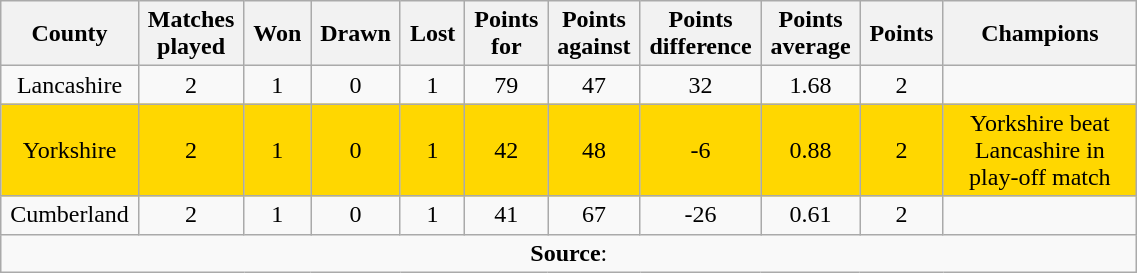<table class="wikitable plainrowheaders" style="text-align: center; width: 60%">
<tr>
<th scope="col" style="width: 5%;">County</th>
<th scope="col" style="width: 5%;">Matches played</th>
<th scope="col" style="width: 5%;">Won</th>
<th scope="col" style="width: 5%;">Drawn</th>
<th scope="col" style="width: 5%;">Lost</th>
<th scope="col" style="width: 5%;">Points for</th>
<th scope="col" style="width: 5%;">Points against</th>
<th scope="col" style="width: 5%;">Points difference</th>
<th scope="col" style="width: 5%;">Points average</th>
<th scope="col" style="width: 5%;">Points</th>
<th scope="col" style="width: 15%;">Champions</th>
</tr>
<tr>
<td>Lancashire</td>
<td>2</td>
<td>1</td>
<td>0</td>
<td>1</td>
<td>79</td>
<td>47</td>
<td>32</td>
<td>1.68</td>
<td>2</td>
<td></td>
</tr>
<tr style="background: gold;">
<td>Yorkshire</td>
<td>2</td>
<td>1</td>
<td>0</td>
<td>1</td>
<td>42</td>
<td>48</td>
<td>-6</td>
<td>0.88</td>
<td>2</td>
<td>Yorkshire beat Lancashire in play-off match</td>
</tr>
<tr>
<td>Cumberland</td>
<td>2</td>
<td>1</td>
<td>0</td>
<td>1</td>
<td>41</td>
<td>67</td>
<td>-26</td>
<td>0.61</td>
<td>2</td>
<td></td>
</tr>
<tr>
<td colspan="11"><strong>Source</strong>:</td>
</tr>
</table>
